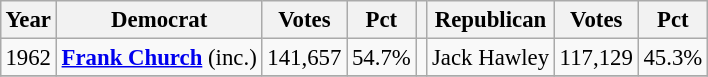<table class="wikitable" style="margin:0.5em ; font-size:95%">
<tr>
<th>Year</th>
<th>Democrat</th>
<th>Votes</th>
<th>Pct</th>
<th></th>
<th>Republican</th>
<th>Votes</th>
<th>Pct</th>
</tr>
<tr>
<td>1962</td>
<td><strong><a href='#'>Frank Church</a></strong> (inc.)</td>
<td>141,657</td>
<td>54.7%</td>
<td></td>
<td>Jack Hawley</td>
<td>117,129</td>
<td>45.3%</td>
</tr>
<tr>
</tr>
</table>
